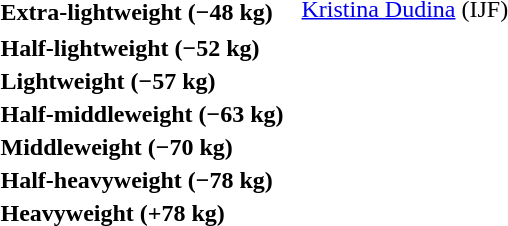<table>
<tr>
<th rowspan=2 style="text-align:left;">Extra-lightweight (−48 kg)</th>
<td rowspan=2></td>
<td rowspan=2></td>
<td> <a href='#'>Kristina Dudina</a> <span>(<abbr>IJF</abbr>)</span></td>
</tr>
<tr>
<td></td>
</tr>
<tr>
<th rowspan=2 style="text-align:left;">Half-lightweight (−52 kg)</th>
<td rowspan=2></td>
<td rowspan=2></td>
<td></td>
</tr>
<tr>
<td></td>
</tr>
<tr>
<th rowspan=2 style="text-align:left;">Lightweight (−57 kg)</th>
<td rowspan=2></td>
<td rowspan=2></td>
<td></td>
</tr>
<tr>
<td></td>
</tr>
<tr>
<th rowspan=2 style="text-align:left;">Half-middleweight (−63 kg)</th>
<td rowspan=2></td>
<td rowspan=2></td>
<td></td>
</tr>
<tr>
<td></td>
</tr>
<tr>
<th rowspan=2 style="text-align:left;">Middleweight (−70 kg)</th>
<td rowspan=2></td>
<td rowspan=2></td>
<td></td>
</tr>
<tr>
<td></td>
</tr>
<tr>
<th rowspan=2 style="text-align:left;">Half-heavyweight (−78 kg)</th>
<td rowspan=2></td>
<td rowspan=2></td>
<td></td>
</tr>
<tr>
<td></td>
</tr>
<tr>
<th rowspan=2 style="text-align:left;">Heavyweight (+78 kg)</th>
<td rowspan=2></td>
<td rowspan=2></td>
<td></td>
</tr>
<tr>
<td></td>
</tr>
</table>
